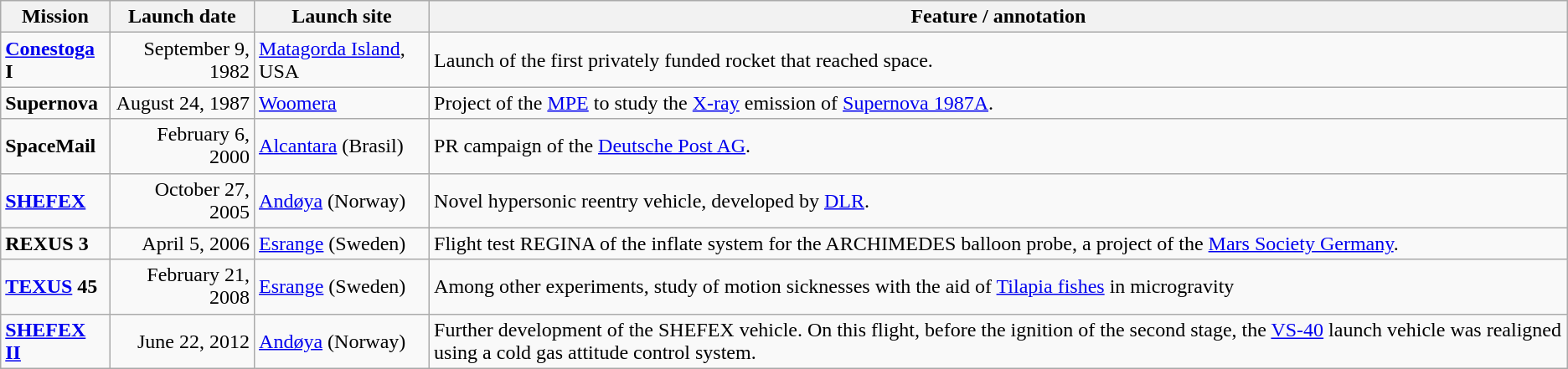<table class="wikitable">
<tr>
<th>Mission</th>
<th>Launch date</th>
<th>Launch site</th>
<th>Feature / annotation</th>
</tr>
<tr>
<td><strong><a href='#'>Conestoga</a> I</strong></td>
<td style="text-align:right">September 9, 1982</td>
<td><a href='#'>Matagorda Island</a>, USA</td>
<td>Launch of the first privately funded rocket that reached space.</td>
</tr>
<tr>
<td><strong>Supernova</strong></td>
<td style="text-align:right">August 24, 1987</td>
<td><a href='#'>Woomera</a></td>
<td>Project of the <a href='#'>MPE</a> to study the <a href='#'>X-ray</a> emission of <a href='#'>Supernova 1987A</a>.</td>
</tr>
<tr>
<td><strong>SpaceMail</strong></td>
<td style="text-align:right">February 6, 2000</td>
<td><a href='#'>Alcantara</a> (Brasil)</td>
<td>PR campaign of the <a href='#'>Deutsche Post AG</a>.</td>
</tr>
<tr>
<td><strong><a href='#'>SHEFEX</a></strong></td>
<td style="text-align:right">October 27, 2005</td>
<td><a href='#'>Andøya</a> (Norway)</td>
<td>Novel hypersonic reentry vehicle, developed by <a href='#'>DLR</a>.</td>
</tr>
<tr>
<td><strong>REXUS 3</strong></td>
<td style="text-align:right">April 5, 2006</td>
<td><a href='#'>Esrange</a> (Sweden)</td>
<td>Flight test REGINA of the inflate system for the ARCHIMEDES balloon probe, a project of the <a href='#'>Mars Society Germany</a>.</td>
</tr>
<tr>
<td><strong><a href='#'>TEXUS</a> 45</strong></td>
<td style="text-align:right">February 21, 2008</td>
<td><a href='#'>Esrange</a> (Sweden)</td>
<td>Among other experiments, study of motion sicknesses with the aid of <a href='#'>Tilapia fishes</a> in microgravity</td>
</tr>
<tr>
<td><strong><a href='#'>SHEFEX II</a></strong></td>
<td style="text-align:right">June 22, 2012</td>
<td><a href='#'>Andøya</a> (Norway)</td>
<td>Further development of the SHEFEX vehicle. On this flight, before the ignition of the second stage, the <a href='#'>VS-40</a> launch vehicle was realigned using a cold gas attitude control system.</td>
</tr>
</table>
